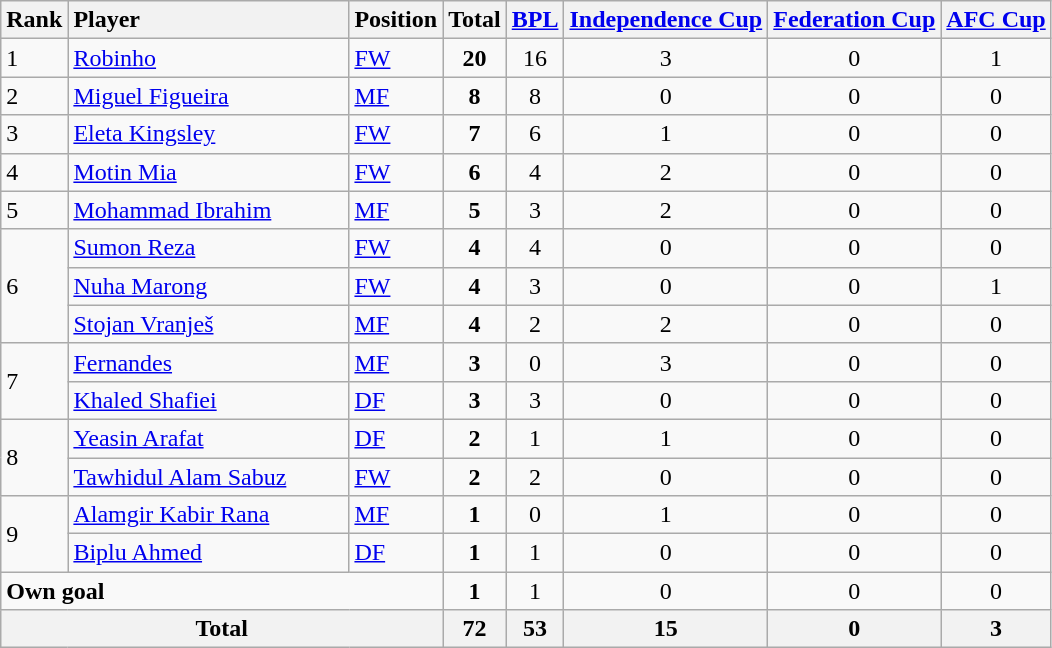<table class="wikitable">
<tr>
<th>Rank</th>
<th style="width:180px;text-align:left">Player</th>
<th>Position</th>
<th>Total</th>
<th><a href='#'>BPL</a></th>
<th><a href='#'>Independence Cup</a></th>
<th><a href='#'>Federation Cup</a></th>
<th><a href='#'>AFC Cup</a></th>
</tr>
<tr>
<td>1</td>
<td> <a href='#'>Robinho</a></td>
<td><a href='#'>FW</a></td>
<td align="center"><strong>20</strong></td>
<td align="center">16</td>
<td align="center">3</td>
<td align="center">0</td>
<td align="center">1</td>
</tr>
<tr>
<td>2</td>
<td> <a href='#'>Miguel Figueira</a></td>
<td><a href='#'>MF</a></td>
<td align="center"><strong>8</strong></td>
<td align="center">8</td>
<td align=center>0</td>
<td align="center">0</td>
<td align="center">0</td>
</tr>
<tr>
<td>3</td>
<td> <a href='#'>Eleta Kingsley</a></td>
<td><a href='#'>FW</a></td>
<td align="center"><strong>7</strong></td>
<td align="center">6</td>
<td align=center>1</td>
<td align="center">0</td>
<td align="center">0</td>
</tr>
<tr>
<td>4</td>
<td> <a href='#'>Motin Mia</a></td>
<td><a href='#'>FW</a></td>
<td align="center"><strong>6</strong></td>
<td align="center">4</td>
<td align=center>2</td>
<td align="center">0</td>
<td align="center">0</td>
</tr>
<tr>
<td>5</td>
<td> <a href='#'>Mohammad Ibrahim</a></td>
<td><a href='#'>MF</a></td>
<td align="center"><strong>5</strong></td>
<td align="center">3</td>
<td align=center>2</td>
<td align="center">0</td>
<td align="center">0</td>
</tr>
<tr>
<td rowspan=3>6</td>
<td> <a href='#'>Sumon Reza</a></td>
<td><a href='#'>FW</a></td>
<td align="center"><strong>4</strong></td>
<td align="center">4</td>
<td align=center>0</td>
<td align="center">0</td>
<td align="center">0</td>
</tr>
<tr>
<td> <a href='#'>Nuha Marong</a></td>
<td><a href='#'>FW</a></td>
<td align="center"><strong>4</strong></td>
<td align="center">3</td>
<td align=center>0</td>
<td align="center">0</td>
<td align="center">1</td>
</tr>
<tr>
<td> <a href='#'>Stojan Vranješ</a></td>
<td><a href='#'>MF</a></td>
<td align="center"><strong>4</strong></td>
<td align="center">2</td>
<td align="center">2</td>
<td align="center">0</td>
<td align="center">0</td>
</tr>
<tr>
<td rowspan=2>7</td>
<td> <a href='#'>Fernandes</a></td>
<td><a href='#'>MF</a></td>
<td align="center"><strong>3</strong></td>
<td align="center">0</td>
<td align="center">3</td>
<td align="center">0</td>
<td align="center">0</td>
</tr>
<tr>
<td> <a href='#'>Khaled Shafiei</a></td>
<td><a href='#'>DF</a></td>
<td align="center"><strong>3</strong></td>
<td align="center">3</td>
<td align=center>0</td>
<td align="center">0</td>
<td align="center">0</td>
</tr>
<tr>
<td rowspan=2>8</td>
<td> <a href='#'>Yeasin Arafat</a></td>
<td><a href='#'>DF</a></td>
<td align="center"><strong>2</strong></td>
<td align="center">1</td>
<td align=center>1</td>
<td align="center">0</td>
<td align="center">0</td>
</tr>
<tr>
<td> <a href='#'>Tawhidul Alam Sabuz</a></td>
<td><a href='#'>FW</a></td>
<td align="center"><strong>2</strong></td>
<td align="center">2</td>
<td align=center>0</td>
<td align="center">0</td>
<td align="center">0</td>
</tr>
<tr>
<td rowspan=2>9</td>
<td> <a href='#'>Alamgir Kabir Rana</a></td>
<td><a href='#'>MF</a></td>
<td align="center"><strong>1</strong></td>
<td align="center">0</td>
<td align=center>1</td>
<td align="center">0</td>
<td align="center">0</td>
</tr>
<tr>
<td> <a href='#'>Biplu Ahmed</a></td>
<td><a href='#'>DF</a></td>
<td align="center"><strong>1</strong></td>
<td align="center">1</td>
<td align=center>0</td>
<td align="center">0</td>
<td align="center">0</td>
</tr>
<tr>
<td colspan=3><strong>Own goal</strong></td>
<td align="center"><strong>1</strong></td>
<td align="center">1</td>
<td align="center">0</td>
<td align="center">0</td>
<td align="center">0</td>
</tr>
<tr>
<th colspan="3" align="center">Total</th>
<th align="center">72</th>
<th align="center">53</th>
<th align="center">15</th>
<th align="center">0</th>
<th align="center">3</th>
</tr>
</table>
